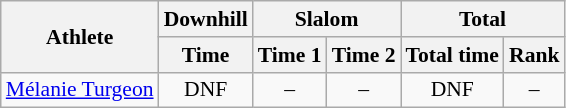<table class="wikitable" style="font-size:90%">
<tr>
<th rowspan="2">Athlete</th>
<th>Downhill</th>
<th colspan="2">Slalom</th>
<th colspan="2">Total</th>
</tr>
<tr>
<th>Time</th>
<th>Time 1</th>
<th>Time 2</th>
<th>Total time</th>
<th>Rank</th>
</tr>
<tr>
<td><a href='#'>Mélanie Turgeon</a></td>
<td align="center">DNF</td>
<td align="center">–</td>
<td align="center">–</td>
<td align="center">DNF</td>
<td align="center">–</td>
</tr>
</table>
